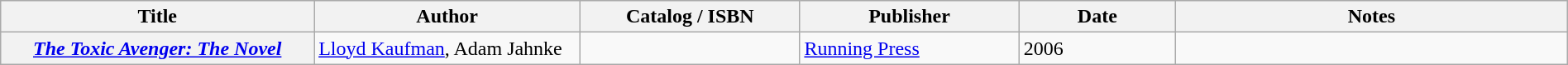<table class="wikitable sortable" style="width:100%;">
<tr>
<th width=20%>Title</th>
<th width=17%>Author</th>
<th width=14%>Catalog / ISBN</th>
<th width=14%>Publisher</th>
<th width=10%>Date</th>
<th width=25%>Notes</th>
</tr>
<tr>
<th><em><a href='#'>The Toxic Avenger: The Novel</a></em></th>
<td><a href='#'>Lloyd Kaufman</a>, Adam Jahnke</td>
<td></td>
<td><a href='#'>Running Press</a></td>
<td>2006</td>
<td></td>
</tr>
</table>
